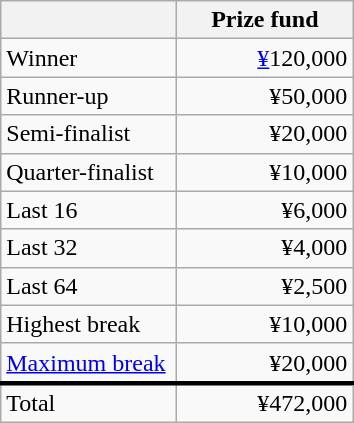<table class="wikitable">
<tr>
<th width=110px></th>
<th width=110px align="right">Prize fund</th>
</tr>
<tr>
<td>Winner</td>
<td align="right"><a href='#'>¥</a>120,000</td>
</tr>
<tr>
<td>Runner-up</td>
<td align="right">¥50,000</td>
</tr>
<tr>
<td>Semi-finalist</td>
<td align="right">¥20,000</td>
</tr>
<tr>
<td>Quarter-finalist</td>
<td align="right">¥10,000</td>
</tr>
<tr>
<td>Last 16</td>
<td align="right">¥6,000</td>
</tr>
<tr>
<td>Last 32</td>
<td align="right">¥4,000</td>
</tr>
<tr>
<td>Last 64</td>
<td align="right">¥2,500</td>
</tr>
<tr>
<td>Highest break</td>
<td align="right">¥10,000</td>
</tr>
<tr>
<td><a href='#'>Maximum break</a></td>
<td align="right">¥20,000</td>
</tr>
<tr style="border-top:medium solid">
<td>Total</td>
<td align="right">¥472,000</td>
</tr>
</table>
